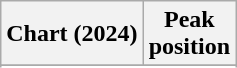<table class="wikitable sortable plainrowheaders" style="text-align:center">
<tr>
<th scope="col">Chart (2024)</th>
<th scope="col">Peak<br>position</th>
</tr>
<tr>
</tr>
<tr>
</tr>
<tr>
</tr>
</table>
